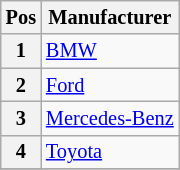<table class="wikitable" style="font-size: 85%">
<tr>
<th valign="middle">Pos</th>
<th valign="middle">Manufacturer</th>
</tr>
<tr>
<th>1</th>
<td><a href='#'>BMW</a></td>
</tr>
<tr>
<th>2</th>
<td><a href='#'>Ford</a></td>
</tr>
<tr>
<th>3</th>
<td><a href='#'>Mercedes-Benz</a></td>
</tr>
<tr>
<th>4</th>
<td><a href='#'>Toyota</a></td>
</tr>
<tr>
</tr>
</table>
